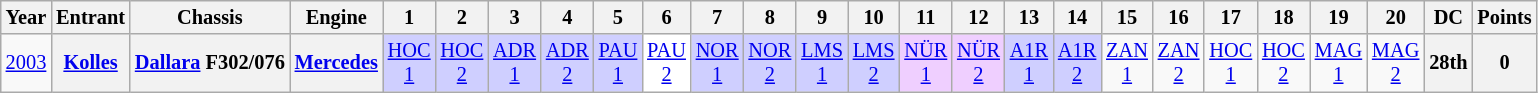<table class="wikitable" style="text-align:center; font-size:85%">
<tr>
<th>Year</th>
<th>Entrant</th>
<th>Chassis</th>
<th>Engine</th>
<th>1</th>
<th>2</th>
<th>3</th>
<th>4</th>
<th>5</th>
<th>6</th>
<th>7</th>
<th>8</th>
<th>9</th>
<th>10</th>
<th>11</th>
<th>12</th>
<th>13</th>
<th>14</th>
<th>15</th>
<th>16</th>
<th>17</th>
<th>18</th>
<th>19</th>
<th>20</th>
<th>DC</th>
<th>Points</th>
</tr>
<tr>
<td><a href='#'>2003</a></td>
<th nowrap><a href='#'>Kolles</a></th>
<th nowrap><a href='#'>Dallara</a> F302/076</th>
<th nowrap><a href='#'>Mercedes</a></th>
<td style="background:#cfcfff;"><a href='#'>HOC<br>1</a><br></td>
<td style="background:#CFCFFF;"><a href='#'>HOC<br>2</a><br></td>
<td style="background:#CFCFFF;"><a href='#'>ADR<br>1</a><br></td>
<td style="background:#CFCFFF;"><a href='#'>ADR<br>2</a><br></td>
<td style="background:#cfcfff;"><a href='#'>PAU<br>1</a><br></td>
<td style="background:#FFFFFF;"><a href='#'>PAU<br>2</a><br></td>
<td style="background:#cfcfff;"><a href='#'>NOR<br>1</a><br></td>
<td style="background:#cfcfff;"><a href='#'>NOR<br>2</a><br></td>
<td style="background:#cfcfff;"><a href='#'>LMS<br>1</a><br></td>
<td style="background:#CFCFFF;"><a href='#'>LMS<br>2</a><br></td>
<td style="background:#EFCFFF;"><a href='#'>NÜR<br>1</a><br></td>
<td style="background:#EFCFFF;"><a href='#'>NÜR<br>2</a><br></td>
<td style="background:#cfcfff;"><a href='#'>A1R<br>1</a><br></td>
<td style="background:#cfcfff;"><a href='#'>A1R<br>2</a><br></td>
<td><a href='#'>ZAN<br>1</a></td>
<td><a href='#'>ZAN<br>2</a></td>
<td><a href='#'>HOC<br>1</a></td>
<td><a href='#'>HOC<br>2</a></td>
<td><a href='#'>MAG<br>1</a></td>
<td><a href='#'>MAG<br>2</a></td>
<th>28th</th>
<th>0</th>
</tr>
</table>
